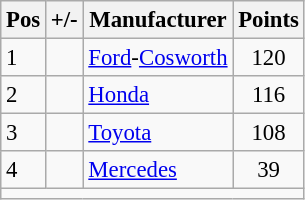<table class="wikitable" style="font-size: 95%;">
<tr>
<th>Pos</th>
<th>+/-</th>
<th>Manufacturer</th>
<th>Points</th>
</tr>
<tr>
<td>1</td>
<td align="left"></td>
<td> <a href='#'>Ford</a>-<a href='#'>Cosworth</a></td>
<td align="center">120</td>
</tr>
<tr>
<td>2</td>
<td align="left"></td>
<td> <a href='#'>Honda</a></td>
<td align="center">116</td>
</tr>
<tr>
<td>3</td>
<td align="left"></td>
<td> <a href='#'>Toyota</a></td>
<td align="center">108</td>
</tr>
<tr>
<td>4</td>
<td align="left"></td>
<td> <a href='#'>Mercedes</a></td>
<td align="center">39</td>
</tr>
<tr class="sortbottom">
<td colspan="9"></td>
</tr>
</table>
